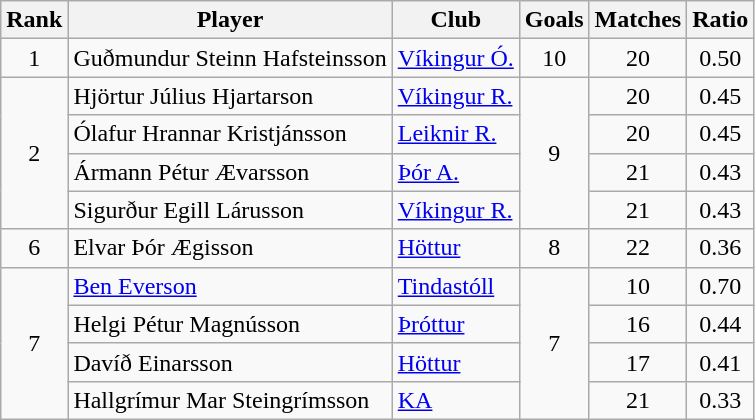<table class="wikitable">
<tr>
<th>Rank</th>
<th>Player</th>
<th>Club</th>
<th>Goals</th>
<th>Matches</th>
<th>Ratio</th>
</tr>
<tr>
<td align=center>1</td>
<td>Guðmundur Steinn Hafsteinsson</td>
<td><a href='#'>Víkingur Ó.</a></td>
<td align=center>10</td>
<td align=center>20</td>
<td align=center>0.50</td>
</tr>
<tr>
<td rowspan="4" align=center>2</td>
<td>Hjörtur Július Hjartarson</td>
<td><a href='#'>Víkingur R.</a></td>
<td rowspan="4" align=center>9</td>
<td align=center>20</td>
<td align=center>0.45</td>
</tr>
<tr>
<td>Ólafur Hrannar Kristjánsson</td>
<td><a href='#'>Leiknir R.</a></td>
<td align=center>20</td>
<td align=center>0.45</td>
</tr>
<tr>
<td>Ármann Pétur Ævarsson</td>
<td><a href='#'>Þór A.</a></td>
<td align=center>21</td>
<td align=center>0.43</td>
</tr>
<tr>
<td>Sigurður Egill Lárusson</td>
<td><a href='#'>Víkingur R.</a></td>
<td align=center>21</td>
<td align=center>0.43</td>
</tr>
<tr>
<td align=center>6</td>
<td>Elvar Þór Ægisson</td>
<td><a href='#'>Höttur</a></td>
<td align=center>8</td>
<td align=center>22</td>
<td align=center>0.36</td>
</tr>
<tr>
<td rowspan="4" align=center>7</td>
<td><a href='#'>Ben Everson</a></td>
<td><a href='#'>Tindastóll</a></td>
<td rowspan="4" align=center>7</td>
<td align=center>10</td>
<td align=center>0.70</td>
</tr>
<tr>
<td>Helgi Pétur Magnússon</td>
<td><a href='#'>Þróttur</a></td>
<td align=center>16</td>
<td align=center>0.44</td>
</tr>
<tr>
<td>Davíð Einarsson</td>
<td><a href='#'>Höttur</a></td>
<td align=center>17</td>
<td align=center>0.41</td>
</tr>
<tr>
<td>Hallgrímur Mar Steingrímsson</td>
<td><a href='#'>KA</a></td>
<td align=center>21</td>
<td align=center>0.33</td>
</tr>
</table>
